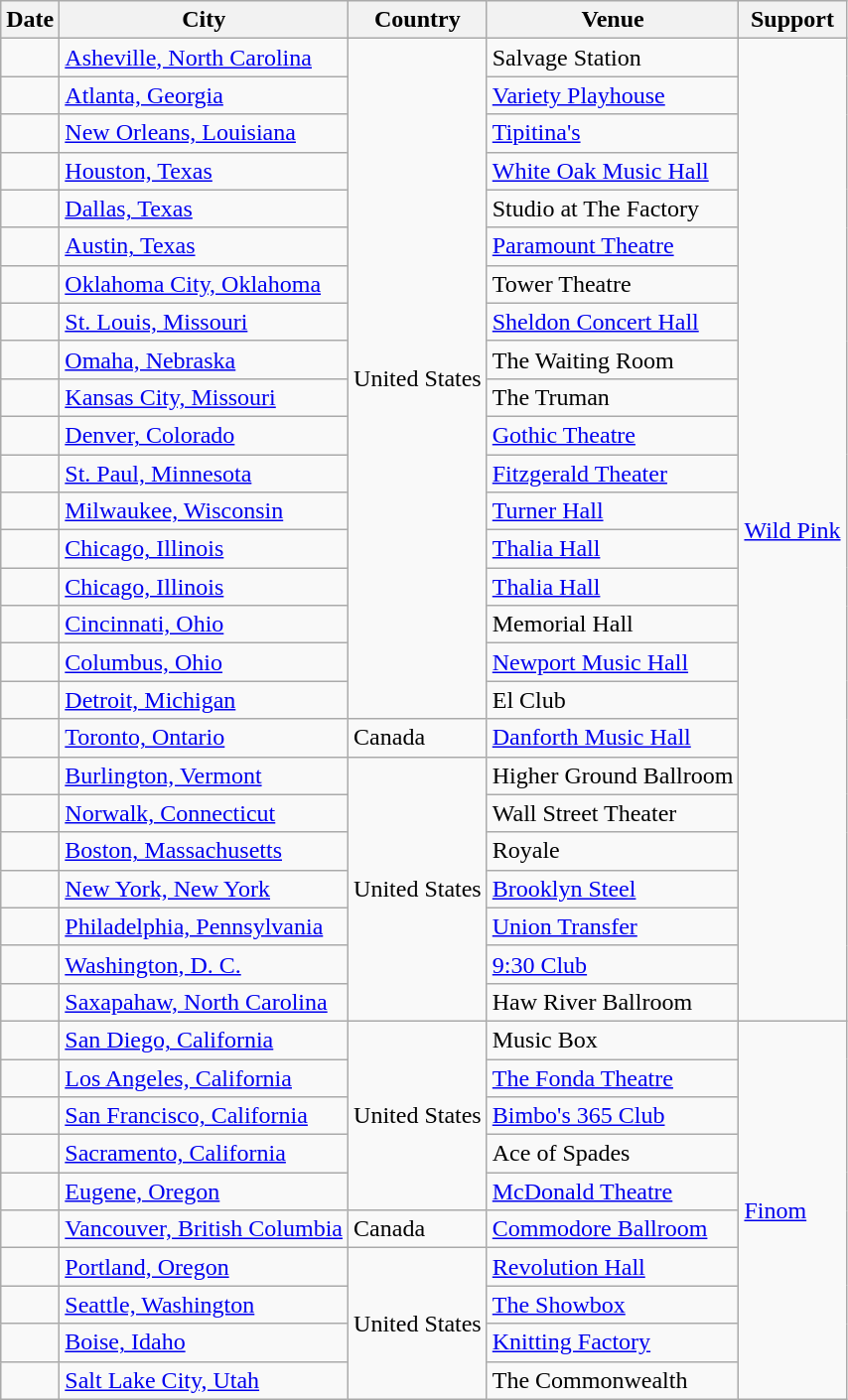<table class="wikitable mw-collapsible">
<tr>
<th scope="col">Date</th>
<th scope="col">City</th>
<th scope="col">Country</th>
<th scope="col">Venue</th>
<th scope="col">Support</th>
</tr>
<tr>
<td scope="row"></td>
<td><a href='#'>Asheville, North Carolina</a></td>
<td rowspan="18">United States</td>
<td>Salvage Station</td>
<td rowspan="26"><a href='#'>Wild Pink</a></td>
</tr>
<tr>
<td scope="row"></td>
<td><a href='#'>Atlanta, Georgia</a></td>
<td><a href='#'>Variety Playhouse</a></td>
</tr>
<tr>
<td scope="row"></td>
<td><a href='#'>New Orleans, Louisiana</a></td>
<td><a href='#'>Tipitina's</a></td>
</tr>
<tr>
<td scope="row"></td>
<td><a href='#'>Houston, Texas</a></td>
<td><a href='#'>White Oak Music Hall</a></td>
</tr>
<tr>
<td scope="row"></td>
<td><a href='#'>Dallas, Texas</a></td>
<td>Studio at The Factory</td>
</tr>
<tr>
<td scope="row"></td>
<td><a href='#'>Austin, Texas</a></td>
<td><a href='#'>Paramount Theatre</a></td>
</tr>
<tr>
<td scope="row"></td>
<td><a href='#'>Oklahoma City, Oklahoma</a></td>
<td>Tower Theatre</td>
</tr>
<tr>
<td scope="row"></td>
<td><a href='#'>St. Louis, Missouri</a></td>
<td><a href='#'>Sheldon Concert Hall</a></td>
</tr>
<tr>
<td scope="row"></td>
<td><a href='#'>Omaha, Nebraska</a></td>
<td>The Waiting Room</td>
</tr>
<tr>
<td scope="row"></td>
<td><a href='#'>Kansas City, Missouri</a></td>
<td>The Truman</td>
</tr>
<tr>
<td scope="row"></td>
<td><a href='#'>Denver, Colorado</a></td>
<td><a href='#'>Gothic Theatre</a></td>
</tr>
<tr>
<td scope="row"></td>
<td><a href='#'>St. Paul, Minnesota</a></td>
<td><a href='#'>Fitzgerald Theater</a></td>
</tr>
<tr>
<td scope="row"></td>
<td><a href='#'>Milwaukee, Wisconsin</a></td>
<td><a href='#'>Turner Hall</a></td>
</tr>
<tr>
<td scope="row"></td>
<td><a href='#'>Chicago, Illinois</a></td>
<td><a href='#'>Thalia Hall</a></td>
</tr>
<tr>
<td scope="row"></td>
<td><a href='#'>Chicago, Illinois</a></td>
<td><a href='#'>Thalia Hall</a></td>
</tr>
<tr>
<td scope="row"></td>
<td><a href='#'>Cincinnati, Ohio</a></td>
<td>Memorial Hall</td>
</tr>
<tr>
<td scope="row"></td>
<td><a href='#'>Columbus, Ohio</a></td>
<td><a href='#'>Newport Music Hall</a></td>
</tr>
<tr>
<td scope="row"></td>
<td><a href='#'>Detroit, Michigan</a></td>
<td>El Club</td>
</tr>
<tr>
<td scope="row"></td>
<td><a href='#'>Toronto, Ontario</a></td>
<td>Canada</td>
<td><a href='#'>Danforth Music Hall</a></td>
</tr>
<tr>
<td scope="row"></td>
<td><a href='#'>Burlington, Vermont</a></td>
<td rowspan="7">United States</td>
<td>Higher Ground Ballroom</td>
</tr>
<tr>
<td scope="row"></td>
<td><a href='#'>Norwalk, Connecticut</a></td>
<td>Wall Street Theater</td>
</tr>
<tr>
<td scope="row"></td>
<td><a href='#'>Boston, Massachusetts</a></td>
<td>Royale</td>
</tr>
<tr>
<td scope="row"></td>
<td><a href='#'>New York, New York</a></td>
<td><a href='#'>Brooklyn Steel</a></td>
</tr>
<tr>
<td scope="row"></td>
<td><a href='#'>Philadelphia, Pennsylvania</a></td>
<td><a href='#'>Union Transfer</a></td>
</tr>
<tr>
<td scope="row"></td>
<td><a href='#'>Washington, D. C.</a></td>
<td><a href='#'>9:30 Club</a></td>
</tr>
<tr>
<td scope="row"></td>
<td><a href='#'>Saxapahaw, North Carolina</a></td>
<td>Haw River Ballroom</td>
</tr>
<tr>
<td scope="row"></td>
<td><a href='#'>San Diego, California</a></td>
<td rowspan="5">United States</td>
<td>Music Box</td>
<td rowspan="10"><a href='#'>Finom</a></td>
</tr>
<tr>
<td scope="row"></td>
<td><a href='#'>Los Angeles, California</a></td>
<td><a href='#'>The Fonda Theatre</a></td>
</tr>
<tr>
<td scope="row"></td>
<td><a href='#'>San Francisco, California</a></td>
<td><a href='#'>Bimbo's 365 Club</a></td>
</tr>
<tr>
<td scope="row"></td>
<td><a href='#'>Sacramento, California</a></td>
<td>Ace of Spades</td>
</tr>
<tr>
<td scope="row"></td>
<td><a href='#'>Eugene, Oregon</a></td>
<td><a href='#'>McDonald Theatre</a></td>
</tr>
<tr>
<td scope="row"></td>
<td><a href='#'>Vancouver, British Columbia</a></td>
<td>Canada</td>
<td><a href='#'>Commodore Ballroom</a></td>
</tr>
<tr>
<td scope="row"></td>
<td><a href='#'>Portland, Oregon</a></td>
<td rowspan="4">United States</td>
<td><a href='#'>Revolution Hall</a></td>
</tr>
<tr>
<td scope="row"></td>
<td><a href='#'>Seattle, Washington</a></td>
<td><a href='#'>The Showbox</a></td>
</tr>
<tr>
<td scope="row"></td>
<td><a href='#'>Boise, Idaho</a></td>
<td><a href='#'>Knitting Factory</a></td>
</tr>
<tr>
<td scope="row"></td>
<td><a href='#'>Salt Lake City, Utah</a></td>
<td>The Commonwealth</td>
</tr>
</table>
